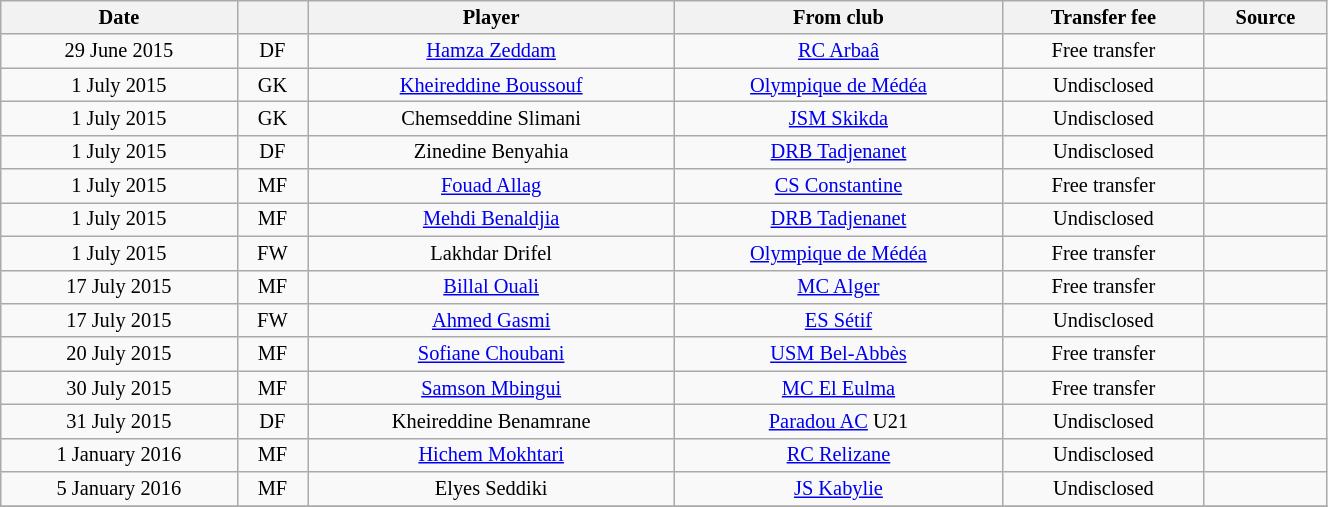<table class="wikitable sortable" style="width:70%; text-align:center; font-size:85%; text-align:centre;">
<tr>
<th>Date</th>
<th></th>
<th>Player</th>
<th>From club</th>
<th>Transfer fee</th>
<th>Source</th>
</tr>
<tr>
<td>29 June 2015</td>
<td>DF</td>
<td> <a href='#'>Hamza Zeddam</a></td>
<td><a href='#'>RC Arbaâ</a></td>
<td>Free transfer</td>
<td></td>
</tr>
<tr>
<td>1 July 2015</td>
<td>GK</td>
<td> <a href='#'>Kheireddine Boussouf</a></td>
<td><a href='#'>Olympique de Médéa</a></td>
<td>Undisclosed</td>
<td></td>
</tr>
<tr>
<td>1 July 2015</td>
<td>GK</td>
<td> Chemseddine Slimani</td>
<td><a href='#'>JSM Skikda</a></td>
<td>Undisclosed</td>
<td></td>
</tr>
<tr>
<td>1 July 2015</td>
<td>DF</td>
<td> Zinedine Benyahia</td>
<td><a href='#'>DRB Tadjenanet</a></td>
<td>Undisclosed</td>
<td></td>
</tr>
<tr>
<td>1 July 2015</td>
<td>MF</td>
<td> <a href='#'>Fouad Allag</a></td>
<td><a href='#'>CS Constantine</a></td>
<td>Free transfer</td>
<td></td>
</tr>
<tr>
<td>1 July 2015</td>
<td>MF</td>
<td> <a href='#'>Mehdi Benaldjia</a></td>
<td><a href='#'>DRB Tadjenanet</a></td>
<td>Undisclosed</td>
<td></td>
</tr>
<tr>
<td>1 July 2015</td>
<td>FW</td>
<td> Lakhdar Drifel</td>
<td><a href='#'>Olympique de Médéa</a></td>
<td>Free transfer</td>
<td></td>
</tr>
<tr>
<td>17 July 2015</td>
<td>MF</td>
<td> <a href='#'>Billal Ouali</a></td>
<td><a href='#'>MC Alger</a></td>
<td>Free transfer</td>
<td></td>
</tr>
<tr>
<td>17 July 2015</td>
<td>FW</td>
<td> <a href='#'>Ahmed Gasmi</a></td>
<td><a href='#'>ES Sétif</a></td>
<td>Undisclosed</td>
<td></td>
</tr>
<tr>
<td>20 July 2015</td>
<td>MF</td>
<td> <a href='#'>Sofiane Choubani</a></td>
<td><a href='#'>USM Bel-Abbès</a></td>
<td>Free transfer</td>
<td></td>
</tr>
<tr>
<td>30 July 2015</td>
<td>MF</td>
<td> <a href='#'>Samson Mbingui</a></td>
<td><a href='#'>MC El Eulma</a></td>
<td>Free transfer</td>
<td></td>
</tr>
<tr>
<td>31 July 2015</td>
<td>DF</td>
<td> Kheireddine Benamrane</td>
<td><a href='#'>Paradou AC</a> U21</td>
<td>Undisclosed</td>
<td></td>
</tr>
<tr>
<td>1 January 2016</td>
<td>MF</td>
<td> <a href='#'>Hichem Mokhtari</a></td>
<td><a href='#'>RC Relizane</a></td>
<td>Undisclosed</td>
<td></td>
</tr>
<tr>
<td>5 January 2016</td>
<td>MF</td>
<td> Elyes Seddiki</td>
<td><a href='#'>JS Kabylie</a></td>
<td>Undisclosed</td>
<td></td>
</tr>
<tr>
</tr>
</table>
